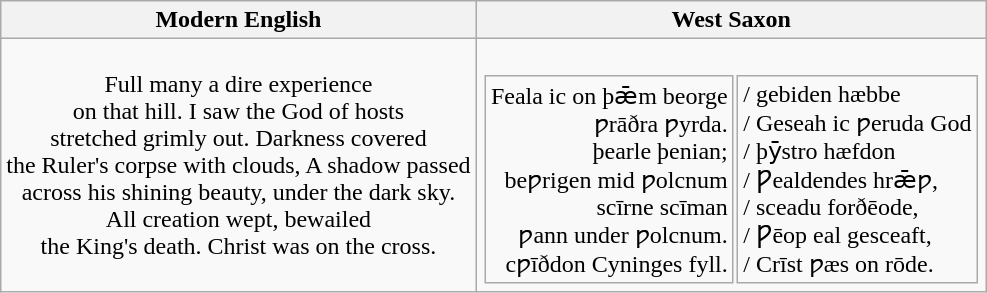<table class="wikitable">
<tr>
<th>Modern English</th>
<th>West Saxon</th>
</tr>
<tr align="center">
<td>Full many a dire experience<br>on that hill. I saw the God of hosts<br>stretched grimly out. Darkness covered<br>the Ruler's corpse with clouds, A shadow passed<br>across his shining beauty, under the dark sky.<br>All creation wept, bewailed<br>the King's death. Christ was on the cross.</td>
<td><br><table>
<tr>
<td align="right">Feala ic on þǣm beorge<br>ƿrāðra ƿyrda.<br>þearle þenian;<br>beƿrigen mid ƿolcnum<br>scīrne scīman<br>ƿann under ƿolcnum.<br>cƿīðdon Cyninges fyll.</td>
<td align="left">/ gebiden hæbbe<br>/ Geseah ic ƿeruda God<br>/ þȳstro hæfdon<br>/ Ƿealdendes hrǣƿ,<br>/ sceadu forðēode,<br>/ Ƿēop eal gesceaft,<br>/ Crīst ƿæs on rōde.</td>
</tr>
</table>
</td>
</tr>
</table>
